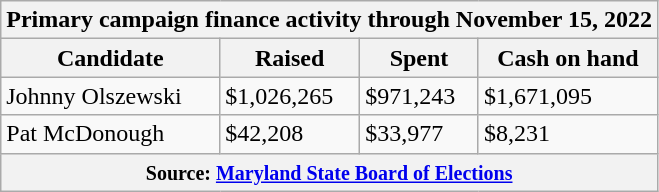<table class="wikitable sortable">
<tr>
<th colspan="4">Primary campaign finance activity through November 15, 2022</th>
</tr>
<tr>
<th>Candidate</th>
<th>Raised</th>
<th>Spent</th>
<th>Cash on hand</th>
</tr>
<tr>
<td>Johnny Olszewski</td>
<td>$1,026,265</td>
<td>$971,243</td>
<td>$1,671,095</td>
</tr>
<tr>
<td>Pat McDonough</td>
<td>$42,208</td>
<td>$33,977</td>
<td>$8,231 </td>
</tr>
<tr>
<th colspan="4"><small>Source: <a href='#'>Maryland State Board of Elections</a></small></th>
</tr>
</table>
